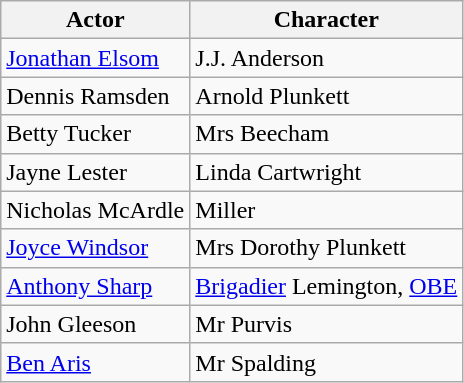<table class="wikitable">
<tr>
<th>Actor</th>
<th>Character</th>
</tr>
<tr>
<td><a href='#'>Jonathan Elsom</a></td>
<td>J.J. Anderson</td>
</tr>
<tr>
<td>Dennis Ramsden</td>
<td>Arnold Plunkett</td>
</tr>
<tr>
<td>Betty Tucker</td>
<td>Mrs Beecham</td>
</tr>
<tr>
<td>Jayne Lester</td>
<td>Linda Cartwright</td>
</tr>
<tr>
<td>Nicholas McArdle</td>
<td>Miller</td>
</tr>
<tr>
<td><a href='#'>Joyce Windsor</a></td>
<td>Mrs Dorothy Plunkett</td>
</tr>
<tr>
<td><a href='#'>Anthony Sharp</a></td>
<td><a href='#'>Brigadier</a> Lemington, <a href='#'>OBE</a></td>
</tr>
<tr>
<td>John Gleeson</td>
<td>Mr Purvis</td>
</tr>
<tr>
<td><a href='#'>Ben Aris</a></td>
<td>Mr Spalding</td>
</tr>
</table>
